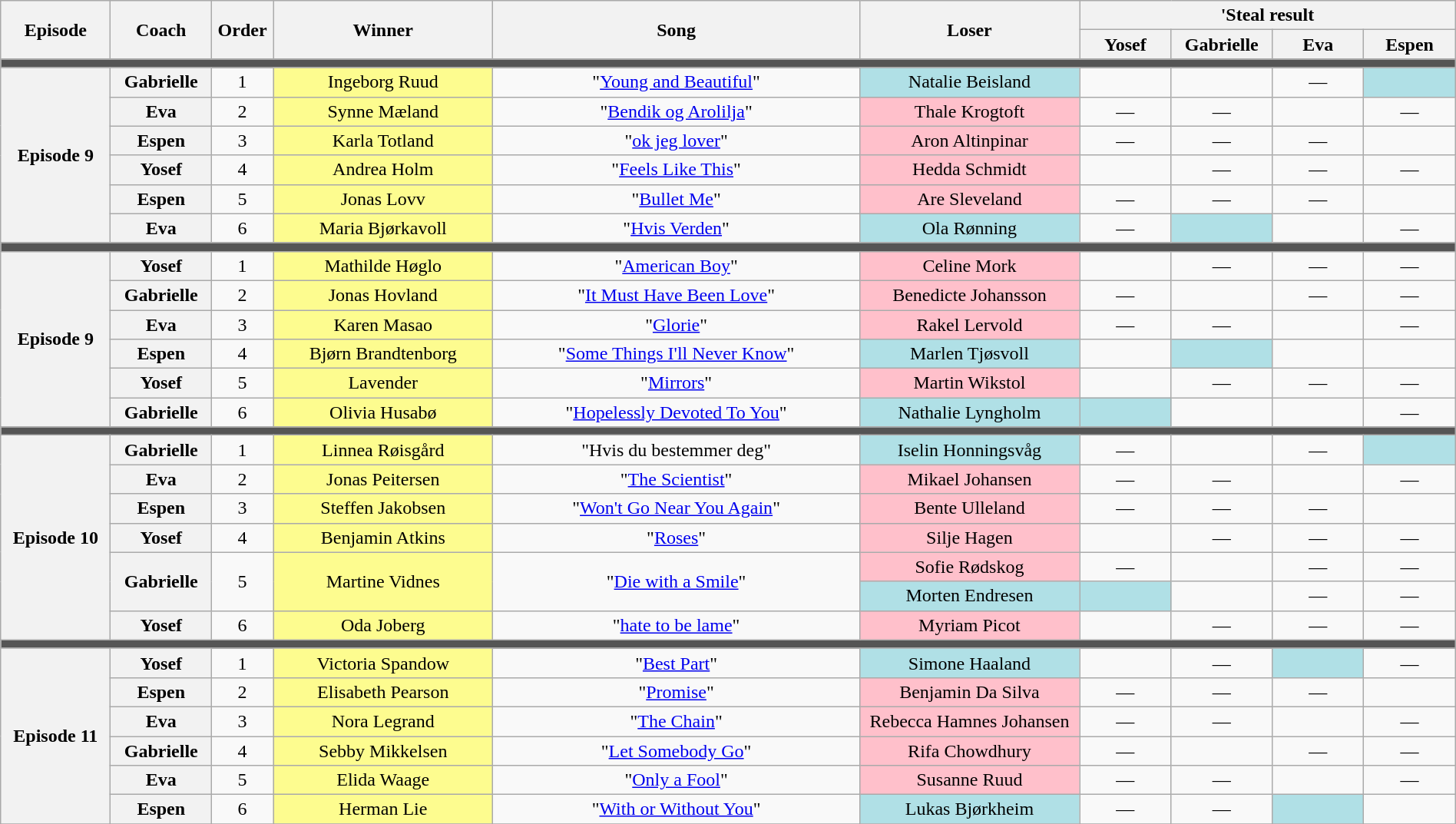<table class="wikitable" style="text-align: center; width:100%">
<tr>
<th rowspan="2" style="width:06%">Episode</th>
<th rowspan="2" style="width:05%">Coach</th>
<th rowspan="2" style="width:01%">Order</th>
<th rowspan="2" style="width:12%">Winner</th>
<th rowspan="2" style="width:20%">Song</th>
<th rowspan="2" style="width:12%">Loser</th>
<th colspan="4" style="width:00%">'Steal result</th>
</tr>
<tr>
<th style="width:05%">Yosef</th>
<th style="width:05%">Gabrielle</th>
<th style="width:05%">Eva</th>
<th style="width:05%">Espen</th>
</tr>
<tr>
<td colspan="10" style="background:#555"></td>
</tr>
<tr>
<th rowspan="6">Episode 9<br></th>
<th>Gabrielle</th>
<td>1</td>
<td style="background:#fdfc8f;">Ingeborg Ruud</td>
<td>"<a href='#'>Young and Beautiful</a>"</td>
<td style="background:#B0E0E6;">Natalie Beisland</td>
<td><strong></strong></td>
<td></td>
<td>—</td>
<td style="background:#B0E0E6;"><strong></strong></td>
</tr>
<tr>
<th>Eva</th>
<td>2</td>
<td style="background:#fdfc8f;">Synne Mæland</td>
<td>"<a href='#'>Bendik og Arolilja</a>"</td>
<td style="background:pink;">Thale Krogtoft</td>
<td>—</td>
<td>—</td>
<td></td>
<td>—</td>
</tr>
<tr>
<th>Espen</th>
<td>3</td>
<td style="background:#fdfc8f;">Karla Totland</td>
<td>"<a href='#'>ok jeg lover</a>"</td>
<td style="background:pink;">Aron Altinpinar</td>
<td>—</td>
<td>—</td>
<td>—</td>
<td></td>
</tr>
<tr>
<th>Yosef</th>
<td>4</td>
<td style="background:#fdfc8f;">Andrea Holm</td>
<td>"<a href='#'>Feels Like This</a>"</td>
<td style="background:pink;">Hedda Schmidt</td>
<td></td>
<td>—</td>
<td>—</td>
<td>—</td>
</tr>
<tr>
<th>Espen</th>
<td>5</td>
<td style="background:#fdfc8f;">Jonas Lovv</td>
<td>"<a href='#'>Bullet Me</a>"</td>
<td style="background:pink;">Are Sleveland</td>
<td>—</td>
<td>—</td>
<td>—</td>
<td></td>
</tr>
<tr>
<th>Eva</th>
<td>6</td>
<td style="background:#fdfc8f;">Maria Bjørkavoll</td>
<td>"<a href='#'>Hvis Verden</a>"</td>
<td style="background:#B0E0E6;">Ola Rønning</td>
<td>—</td>
<td style="background:#B0E0E6;"><strong></strong></td>
<td></td>
<td>—</td>
</tr>
<tr>
<td colspan="10" style="background:#555;"></td>
</tr>
<tr>
<th rowspan="6">Episode 9<br></th>
<th>Yosef</th>
<td>1</td>
<td style="background:#fdfc8f;">Mathilde Høglo</td>
<td>"<a href='#'>American Boy</a>"</td>
<td style="background:pink;">Celine Mork</td>
<td></td>
<td>—</td>
<td>—</td>
<td>—</td>
</tr>
<tr>
<th>Gabrielle</th>
<td>2</td>
<td style="background:#fdfc8f;">Jonas Hovland</td>
<td>"<a href='#'>It Must Have Been Love</a>"</td>
<td style="background:pink;">Benedicte Johansson</td>
<td>—</td>
<td></td>
<td>—</td>
<td>—</td>
</tr>
<tr>
<th>Eva</th>
<td>3</td>
<td style="background:#fdfc8f;">Karen Masao</td>
<td>"<a href='#'>Glorie</a>"</td>
<td style="background:pink;">Rakel Lervold</td>
<td>—</td>
<td>—</td>
<td></td>
<td>—</td>
</tr>
<tr>
<th>Espen</th>
<td>4</td>
<td style="background:#fdfc8f;">Bjørn Brandtenborg</td>
<td>"<a href='#'>Some Things I'll Never Know</a>"</td>
<td style="background:#B0E0E6;">Marlen Tjøsvoll</td>
<td><strong></strong></td>
<td style="background:#B0E0E6;"><strong></strong></td>
<td><strong></strong></td>
<td></td>
</tr>
<tr>
<th>Yosef</th>
<td>5</td>
<td style="background:#fdfc8f;">Lavender</td>
<td>"<a href='#'>Mirrors</a>"</td>
<td style="background:pink;">Martin Wikstol</td>
<td></td>
<td>—</td>
<td>—</td>
<td>—</td>
</tr>
<tr>
<th>Gabrielle</th>
<td>6</td>
<td style="background:#fdfc8f;">Olivia Husabø</td>
<td>"<a href='#'>Hopelessly Devoted To You</a>"</td>
<td style="background:#B0E0E6;">Nathalie Lyngholm</td>
<td style="background:#B0E0E6;"><strong></strong></td>
<td></td>
<td><strong></strong></td>
<td>—</td>
</tr>
<tr>
<td colspan="12" style="background:#555;"></td>
</tr>
<tr>
<th rowspan="7">Episode 10<br></th>
<th>Gabrielle</th>
<td>1</td>
<td style="background:#fdfc8f;">Linnea Røisgård</td>
<td>"Hvis du bestemmer deg"</td>
<td style="background:#B0E0E6;">Iselin Honningsvåg</td>
<td>—</td>
<td></td>
<td>—</td>
<td style="background:#B0E0E6;"><strong></strong></td>
</tr>
<tr>
<th>Eva</th>
<td>2</td>
<td style="background:#fdfc8f;">Jonas Peitersen</td>
<td>"<a href='#'>The Scientist</a>"</td>
<td style="background:pink;">Mikael Johansen</td>
<td>—</td>
<td>—</td>
<td></td>
<td>—</td>
</tr>
<tr>
<th>Espen</th>
<td>3</td>
<td style="background:#fdfc8f;">Steffen Jakobsen</td>
<td>"<a href='#'>Won't Go Near You Again</a>"</td>
<td style="background:pink;">Bente Ulleland</td>
<td>—</td>
<td>—</td>
<td>—</td>
<td></td>
</tr>
<tr>
<th>Yosef</th>
<td>4</td>
<td style="background:#fdfc8f;">Benjamin Atkins</td>
<td>"<a href='#'>Roses</a>"</td>
<td style="background:pink;">Silje Hagen</td>
<td></td>
<td>—</td>
<td>—</td>
<td>—</td>
</tr>
<tr>
<th rowspan="2">Gabrielle</th>
<td rowspan="2">5</td>
<td rowspan="2" style="background:#fdfc8f;">Martine Vidnes</td>
<td rowspan="2">"<a href='#'>Die with a Smile</a>"</td>
<td rowspan="1" style="background:pink;">Sofie Rødskog</td>
<td>—</td>
<td></td>
<td>—</td>
<td>—</td>
</tr>
<tr>
<td rowspan="1" style="background:#B0E0E6;">Morten Endresen</td>
<td style="background:#B0E0E6;"><strong></strong></td>
<td></td>
<td>—</td>
<td>—</td>
</tr>
<tr>
<th>Yosef</th>
<td>6</td>
<td style="background:#fdfc8f;">Oda Joberg</td>
<td>"<a href='#'>hate to be lame</a>"</td>
<td style="background:pink;">Myriam Picot</td>
<td></td>
<td>—</td>
<td>—</td>
<td>—</td>
</tr>
<tr>
<td colspan="10" style="background:#555"></td>
</tr>
<tr>
<th rowspan="6">Episode 11<br></th>
<th>Yosef</th>
<td>1</td>
<td style="background:#fdfc8f;">Victoria Spandow</td>
<td>"<a href='#'>Best Part</a>"</td>
<td style="background:#B0E0E6;">Simone Haaland</td>
<td></td>
<td>—</td>
<td style="background:#B0E0E6;"><strong></strong></td>
<td>—</td>
</tr>
<tr>
<th>Espen</th>
<td>2</td>
<td style="background:#fdfc8f;">Elisabeth Pearson</td>
<td>"<a href='#'>Promise</a>"</td>
<td style="background:pink;">Benjamin Da Silva</td>
<td>—</td>
<td>—</td>
<td>—</td>
<td></td>
</tr>
<tr>
<th>Eva</th>
<td>3</td>
<td style="background:#fdfc8f;">Nora Legrand</td>
<td>"<a href='#'>The Chain</a>"</td>
<td style="background:pink;">Rebecca Hamnes Johansen</td>
<td>—</td>
<td>—</td>
<td></td>
<td>—</td>
</tr>
<tr>
<th>Gabrielle</th>
<td>4</td>
<td style="background:#fdfc8f;">Sebby Mikkelsen</td>
<td>"<a href='#'>Let Somebody Go</a>"</td>
<td style="background:pink;">Rifa Chowdhury</td>
<td>—</td>
<td></td>
<td>—</td>
<td>—</td>
</tr>
<tr>
<th>Eva</th>
<td>5</td>
<td style="background:#fdfc8f;">Elida Waage</td>
<td>"<a href='#'>Only a Fool</a>"</td>
<td style="background:pink;">Susanne Ruud</td>
<td>—</td>
<td>—</td>
<td></td>
<td>—</td>
</tr>
<tr>
<th>Espen</th>
<td>6</td>
<td style="background:#fdfc8f;">Herman Lie</td>
<td>"<a href='#'>With or Without You</a>"</td>
<td style="background:#B0E0E6;">Lukas Bjørkheim</td>
<td>—</td>
<td>—</td>
<td style="background:#B0E0E6;"><strong></strong></td>
<td></td>
</tr>
<tr>
</tr>
</table>
